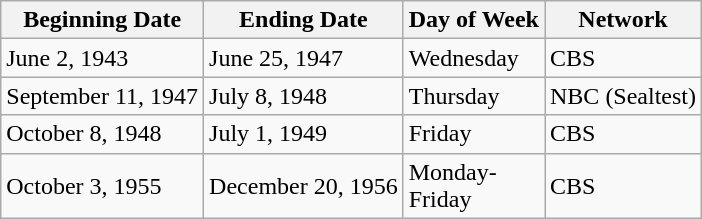<table class="wikitable">
<tr>
<th>Beginning Date</th>
<th>Ending Date</th>
<th>Day of Week</th>
<th>Network</th>
</tr>
<tr>
<td>June 2, 1943</td>
<td>June 25, 1947</td>
<td>Wednesday</td>
<td>CBS</td>
</tr>
<tr>
<td>September 11, 1947</td>
<td>July 8, 1948</td>
<td>Thursday</td>
<td>NBC (Sealtest)</td>
</tr>
<tr>
<td>October 8, 1948</td>
<td>July 1, 1949</td>
<td>Friday</td>
<td>CBS</td>
</tr>
<tr>
<td>October 3, 1955</td>
<td>December 20, 1956</td>
<td>Monday-<br>Friday</td>
<td>CBS</td>
</tr>
</table>
